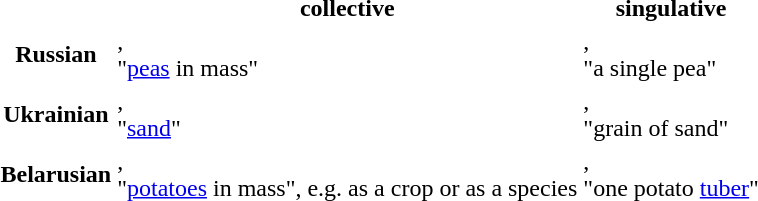<table>
<tr>
<th></th>
<th>collective</th>
<th>singulative</th>
</tr>
<tr>
<th>Russian</th>
<td>,   <br>"<a href='#'>peas</a> in mass"</td>
<td>,   <br>"a single pea"</td>
</tr>
<tr>
<th>Ukrainian</th>
<td>,   <br>"<a href='#'>sand</a>"</td>
<td>,   <br>"grain of sand"</td>
</tr>
<tr>
<th>Belarusian</th>
<td>,   <br>"<a href='#'>potatoes</a> in mass", e.g. as a crop or as a species</td>
<td>,   <br>"one potato <a href='#'>tuber</a>"</td>
</tr>
</table>
